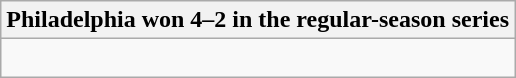<table class="wikitable collapsible collapsed">
<tr>
<th>Philadelphia won 4–2 in the regular-season series</th>
</tr>
<tr>
<td><br>




</td>
</tr>
</table>
